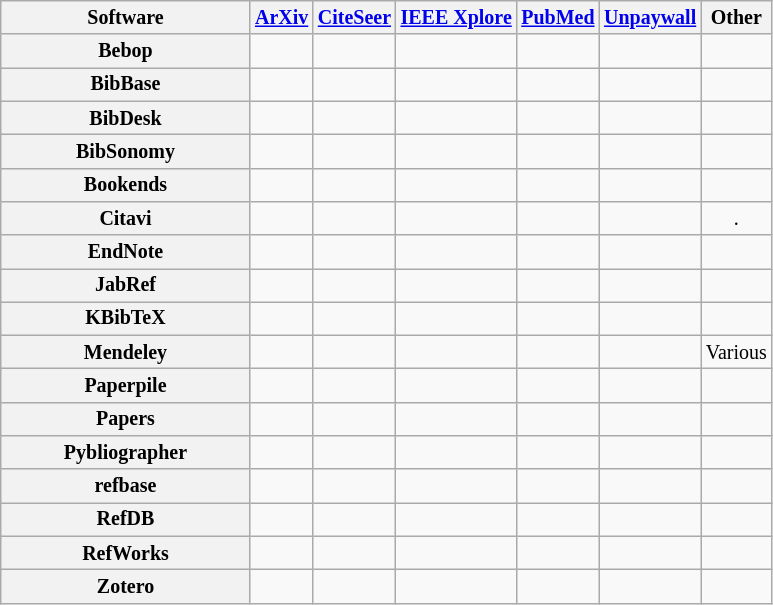<table class="wikitable sortable" style="font-size: smaller; text-align: center; width: auto;">
<tr>
<th style="width: 12em">Software</th>
<th><a href='#'>ArXiv</a></th>
<th><a href='#'>CiteSeer</a></th>
<th><a href='#'>IEEE Xplore</a></th>
<th><a href='#'>PubMed</a></th>
<th><a href='#'>Unpaywall</a></th>
<th>Other</th>
</tr>
<tr>
<th>Bebop</th>
<td></td>
<td></td>
<td></td>
<td></td>
<td></td>
<td></td>
</tr>
<tr>
<th>BibBase</th>
<td></td>
<td></td>
<td></td>
<td></td>
<td></td>
<td></td>
</tr>
<tr>
<th>BibDesk</th>
<td></td>
<td></td>
<td></td>
<td></td>
<td></td>
<td></td>
</tr>
<tr>
<th>BibSonomy</th>
<td></td>
<td></td>
<td></td>
<td></td>
<td></td>
<td></td>
</tr>
<tr>
<th>Bookends</th>
<td></td>
<td></td>
<td></td>
<td></td>
<td></td>
<td></td>
</tr>
<tr>
<th>Citavi</th>
<td></td>
<td></td>
<td></td>
<td></td>
<td></td>
<td>.</td>
</tr>
<tr>
<th>EndNote</th>
<td></td>
<td></td>
<td></td>
<td></td>
<td></td>
<td></td>
</tr>
<tr>
<th>JabRef</th>
<td></td>
<td></td>
<td></td>
<td></td>
<td></td>
<td></td>
</tr>
<tr>
<th>KBibTeX</th>
<td></td>
<td></td>
<td></td>
<td></td>
<td></td>
<td></td>
</tr>
<tr>
<th>Mendeley</th>
<td></td>
<td></td>
<td></td>
<td></td>
<td></td>
<td {{yes>Various</td>
</tr>
<tr>
<th>Paperpile</th>
<td></td>
<td></td>
<td></td>
<td></td>
<td></td>
<td></td>
</tr>
<tr>
<th>Papers</th>
<td></td>
<td></td>
<td></td>
<td></td>
<td></td>
<td></td>
</tr>
<tr>
<th>Pybliographer</th>
<td></td>
<td></td>
<td></td>
<td></td>
<td></td>
<td></td>
</tr>
<tr>
<th>refbase</th>
<td></td>
<td></td>
<td></td>
<td></td>
<td></td>
<td></td>
</tr>
<tr>
<th>RefDB</th>
<td></td>
<td></td>
<td></td>
<td></td>
<td></td>
<td></td>
</tr>
<tr>
<th>RefWorks</th>
<td></td>
<td></td>
<td></td>
<td></td>
<td></td>
<td></td>
</tr>
<tr>
<th>Zotero</th>
<td></td>
<td></td>
<td></td>
<td></td>
<td></td>
<td></td>
</tr>
</table>
